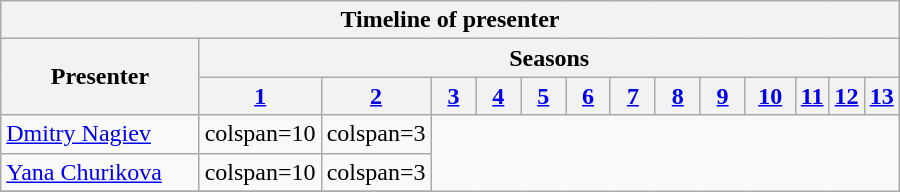<table class="wikitable plainrowheaders collapsible mw-collapsible" style="max-width:600px">
<tr>
<th colspan=14>Timeline of presenter</th>
</tr>
<tr>
<th rowspan=2 style="width:30%;">Presenter</th>
<th colspan=13>Seasons</th>
</tr>
<tr>
<th style="width:7%;"><a href='#'>1</a></th>
<th style="width:7%;"><a href='#'>2</a></th>
<th style="width:7%;"><a href='#'>3</a></th>
<th style="width:7%;"><a href='#'>4</a></th>
<th style="width:7%;"><a href='#'>5</a></th>
<th style="width:7%;"><a href='#'>6</a></th>
<th style="width:7%;"><a href='#'>7</a></th>
<th style="width:7%;"><a href='#'>8</a></th>
<th style="width:7%;"><a href='#'>9</a></th>
<th style="width:7%;"><a href='#'>10</a></th>
<th style="width:7%;"><a href='#'>11</a></th>
<th style="width:7%;"><a href='#'>12</a></th>
<th style="width:7%;"><a href='#'>13</a></th>
</tr>
<tr>
<td><a href='#'>Dmitry Nagiev</a></td>
<td>colspan=10 </td>
<td>colspan=3 </td>
</tr>
<tr>
<td><a href='#'>Yana Churikova</a></td>
<td>colspan=10 </td>
<td>colspan=3 </td>
</tr>
<tr>
</tr>
</table>
